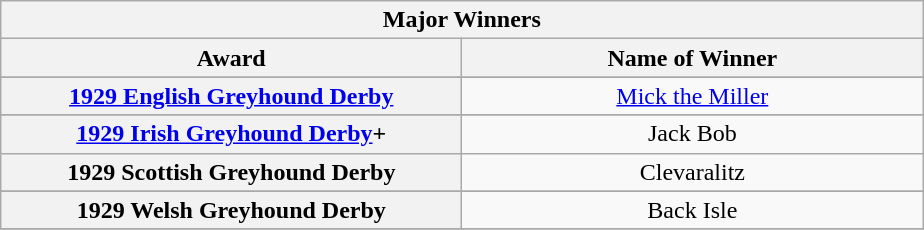<table class="wikitable">
<tr>
<th colspan="2">Major Winners</th>
</tr>
<tr>
<th width=300>Award</th>
<th width=300>Name of Winner</th>
</tr>
<tr>
</tr>
<tr align=center>
<th><a href='#'>1929 English Greyhound Derby</a></th>
<td><a href='#'>Mick the Miller</a></td>
</tr>
<tr>
</tr>
<tr align=center>
<th><a href='#'>1929 Irish Greyhound Derby</a>+</th>
<td>Jack Bob</td>
</tr>
<tr align=center>
<th>1929 Scottish Greyhound Derby</th>
<td>Clevaralitz</td>
</tr>
<tr>
</tr>
<tr align=center>
<th>1929 Welsh Greyhound Derby</th>
<td>Back Isle</td>
</tr>
<tr>
</tr>
</table>
